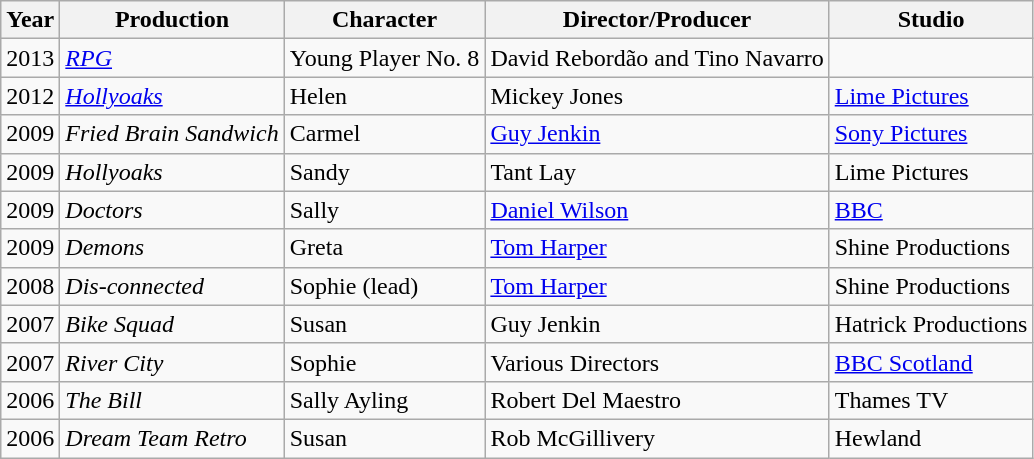<table class="wikitable">
<tr>
<th>Year</th>
<th>Production</th>
<th>Character</th>
<th>Director/Producer</th>
<th>Studio</th>
</tr>
<tr>
<td>2013</td>
<td><em><a href='#'>RPG</a></em></td>
<td>Young Player No. 8</td>
<td>David Rebordão and Tino Navarro</td>
<td></td>
</tr>
<tr>
<td>2012</td>
<td><em><a href='#'>Hollyoaks</a></em></td>
<td>Helen</td>
<td>Mickey Jones</td>
<td><a href='#'>Lime Pictures</a></td>
</tr>
<tr>
<td>2009</td>
<td><em>Fried Brain Sandwich</em></td>
<td>Carmel</td>
<td><a href='#'>Guy Jenkin</a></td>
<td><a href='#'>Sony Pictures</a></td>
</tr>
<tr>
<td>2009</td>
<td><em>Hollyoaks</em></td>
<td>Sandy</td>
<td>Tant Lay</td>
<td>Lime Pictures</td>
</tr>
<tr>
<td>2009</td>
<td><em>Doctors</em></td>
<td>Sally</td>
<td><a href='#'>Daniel Wilson</a></td>
<td><a href='#'>BBC</a></td>
</tr>
<tr>
<td>2009</td>
<td><em>Demons</em></td>
<td>Greta</td>
<td><a href='#'>Tom Harper</a></td>
<td>Shine Productions</td>
</tr>
<tr>
<td>2008</td>
<td><em>Dis-connected</em></td>
<td>Sophie (lead)</td>
<td><a href='#'>Tom Harper</a></td>
<td>Shine Productions</td>
</tr>
<tr>
<td>2007</td>
<td><em>Bike Squad</em></td>
<td>Susan</td>
<td>Guy Jenkin</td>
<td>Hatrick Productions</td>
</tr>
<tr>
<td>2007</td>
<td><em>River City</em></td>
<td>Sophie</td>
<td>Various Directors</td>
<td><a href='#'>BBC Scotland</a></td>
</tr>
<tr>
<td>2006</td>
<td><em>The Bill</em></td>
<td>Sally Ayling</td>
<td>Robert Del Maestro</td>
<td>Thames TV</td>
</tr>
<tr>
<td>2006</td>
<td><em>Dream Team Retro</em></td>
<td>Susan</td>
<td>Rob McGillivery</td>
<td>Hewland</td>
</tr>
</table>
